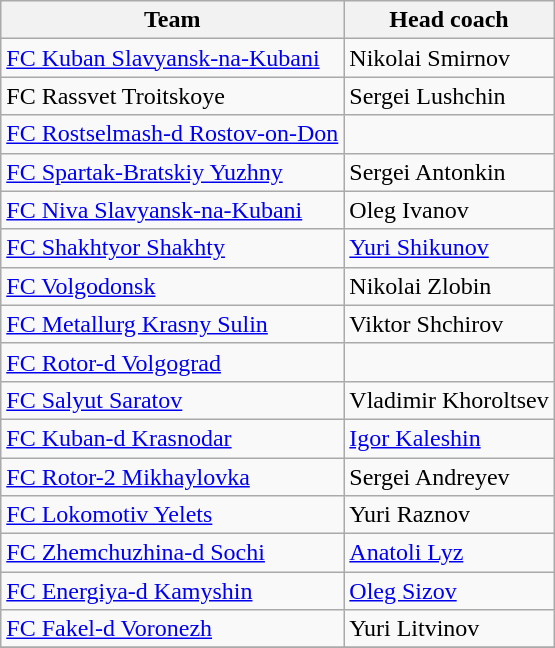<table class="wikitable">
<tr>
<th>Team</th>
<th>Head coach</th>
</tr>
<tr>
<td><a href='#'>FC Kuban Slavyansk-na-Kubani</a></td>
<td>Nikolai Smirnov</td>
</tr>
<tr>
<td>FC Rassvet Troitskoye</td>
<td>Sergei Lushchin</td>
</tr>
<tr>
<td><a href='#'>FC Rostselmash-d Rostov-on-Don</a></td>
<td></td>
</tr>
<tr>
<td><a href='#'>FC Spartak-Bratskiy Yuzhny</a></td>
<td>Sergei Antonkin</td>
</tr>
<tr>
<td><a href='#'>FC Niva Slavyansk-na-Kubani</a></td>
<td>Oleg Ivanov</td>
</tr>
<tr>
<td><a href='#'>FC Shakhtyor Shakhty</a></td>
<td><a href='#'>Yuri Shikunov</a></td>
</tr>
<tr>
<td><a href='#'>FC Volgodonsk</a></td>
<td>Nikolai Zlobin</td>
</tr>
<tr>
<td><a href='#'>FC Metallurg Krasny Sulin</a></td>
<td>Viktor Shchirov</td>
</tr>
<tr>
<td><a href='#'>FC Rotor-d Volgograd</a></td>
<td></td>
</tr>
<tr>
<td><a href='#'>FC Salyut Saratov</a></td>
<td>Vladimir Khoroltsev</td>
</tr>
<tr>
<td><a href='#'>FC Kuban-d Krasnodar</a></td>
<td><a href='#'>Igor Kaleshin</a></td>
</tr>
<tr>
<td><a href='#'>FC Rotor-2 Mikhaylovka</a></td>
<td>Sergei Andreyev</td>
</tr>
<tr>
<td><a href='#'>FC Lokomotiv Yelets</a></td>
<td>Yuri Raznov</td>
</tr>
<tr>
<td><a href='#'>FC Zhemchuzhina-d Sochi</a></td>
<td><a href='#'>Anatoli Lyz</a></td>
</tr>
<tr>
<td><a href='#'>FC Energiya-d Kamyshin</a></td>
<td><a href='#'>Oleg Sizov</a></td>
</tr>
<tr>
<td><a href='#'>FC Fakel-d Voronezh</a></td>
<td>Yuri Litvinov</td>
</tr>
<tr>
</tr>
</table>
